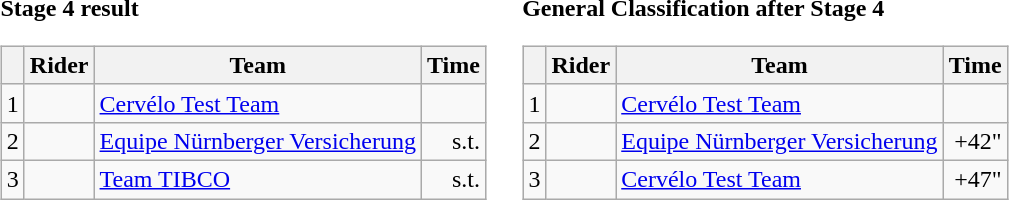<table>
<tr>
<td><strong>Stage 4 result</strong><br><table class=wikitable>
<tr>
<th></th>
<th>Rider</th>
<th>Team</th>
<th>Time</th>
</tr>
<tr>
<td>1</td>
<td></td>
<td><a href='#'>Cervélo Test Team</a></td>
<td align="right"></td>
</tr>
<tr>
<td>2</td>
<td></td>
<td><a href='#'>Equipe Nürnberger Versicherung</a></td>
<td align="right">s.t.</td>
</tr>
<tr>
<td>3</td>
<td></td>
<td><a href='#'>Team TIBCO</a></td>
<td align=right>s.t.</td>
</tr>
</table>
</td>
<td></td>
<td><strong>General Classification after Stage 4</strong><br><table class="wikitable">
<tr>
<th></th>
<th>Rider</th>
<th>Team</th>
<th>Time</th>
</tr>
<tr>
<td>1</td>
<td></td>
<td><a href='#'>Cervélo Test Team</a></td>
<td align="right"></td>
</tr>
<tr>
<td>2</td>
<td></td>
<td><a href='#'>Equipe Nürnberger Versicherung</a></td>
<td align="right">+42"</td>
</tr>
<tr>
<td>3</td>
<td></td>
<td><a href='#'>Cervélo Test Team</a></td>
<td align="right">+47"</td>
</tr>
</table>
</td>
</tr>
</table>
